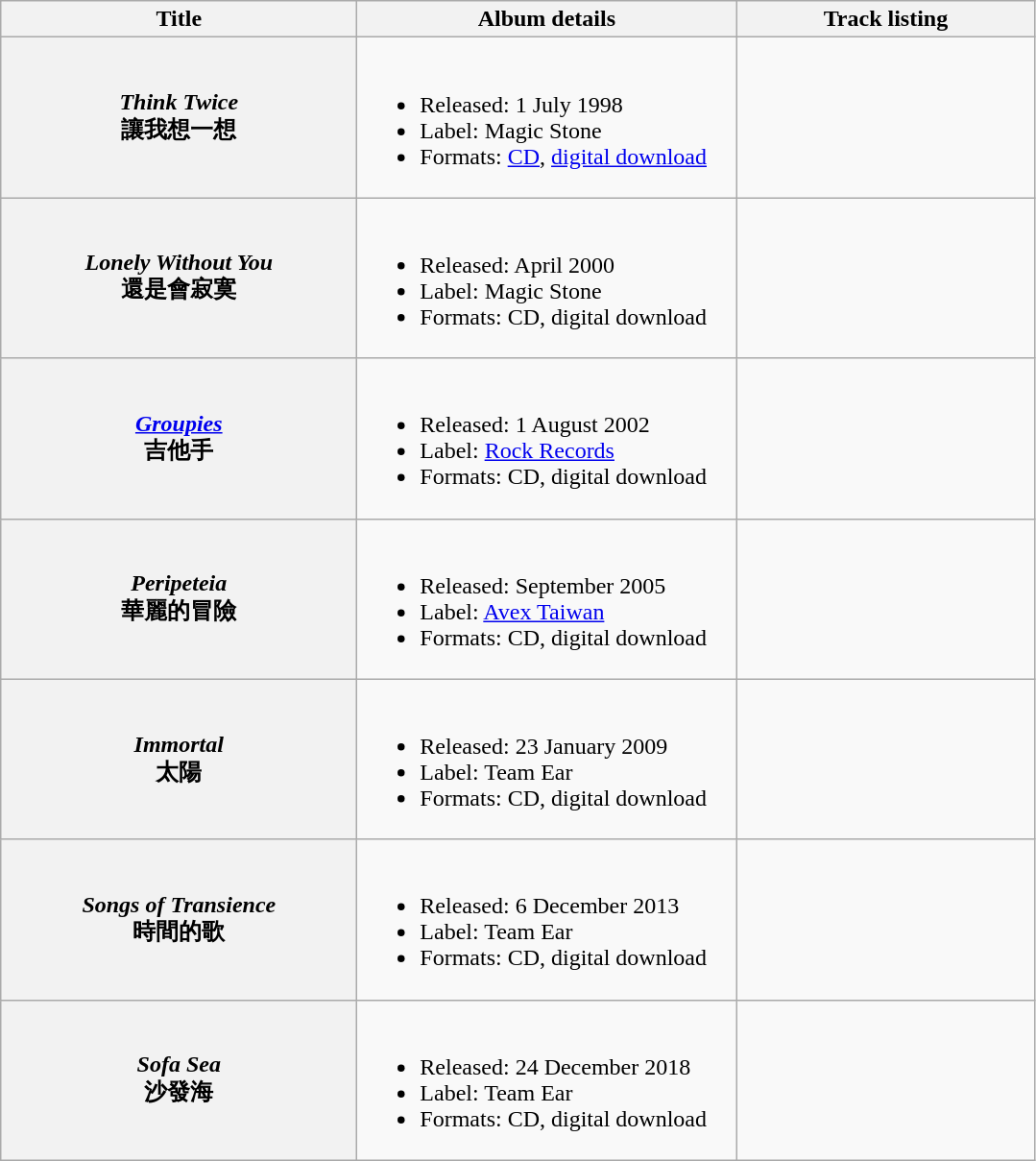<table class="wikitable plainrowheaders" style="text-align:center;">
<tr>
<th style="width:15em;">Title</th>
<th style="width:16em;">Album details</th>
<th style="width:200px;">Track listing</th>
</tr>
<tr>
<th scope="row"><em>Think Twice</em> <br>讓我想一想</th>
<td align="left"><br><ul><li>Released: 1 July 1998</li><li>Label: Magic Stone</li><li>Formats: <a href='#'>CD</a>, <a href='#'>digital download</a></li></ul></td>
<td align="center"></td>
</tr>
<tr>
<th scope="row"><em>Lonely Without You</em> <br>還是會寂寞</th>
<td align="left"><br><ul><li>Released: April 2000</li><li>Label: Magic Stone</li><li>Formats: CD, digital download</li></ul></td>
<td align="center"></td>
</tr>
<tr>
<th scope="row"><em><a href='#'>Groupies</a></em> <br>吉他手</th>
<td align="left"><br><ul><li>Released: 1 August 2002</li><li>Label: <a href='#'>Rock Records</a></li><li>Formats: CD, digital download</li></ul></td>
<td align="center"></td>
</tr>
<tr>
<th scope="row"><em>Peripeteia</em> <br>華麗的冒險</th>
<td align="left"><br><ul><li>Released: September 2005</li><li>Label: <a href='#'>Avex Taiwan</a></li><li>Formats: CD, digital download</li></ul></td>
<td align="center"></td>
</tr>
<tr>
<th scope="row"><em>Immortal</em> <br>太陽</th>
<td align="left"><br><ul><li>Released: 23 January 2009</li><li>Label: Team Ear</li><li>Formats: CD, digital download</li></ul></td>
<td align="center"></td>
</tr>
<tr>
<th scope="row"><em>Songs of Transience</em> <br>時間的歌</th>
<td align="left"><br><ul><li>Released: 6 December 2013</li><li>Label: Team Ear</li><li>Formats: CD, digital download</li></ul></td>
<td align="center"></td>
</tr>
<tr>
<th scope="row"><em>Sofa Sea</em> <br>沙發海</th>
<td align="left"><br><ul><li>Released: 24 December 2018</li><li>Label: Team Ear</li><li>Formats: CD, digital download</li></ul></td>
<td align="center"></td>
</tr>
</table>
